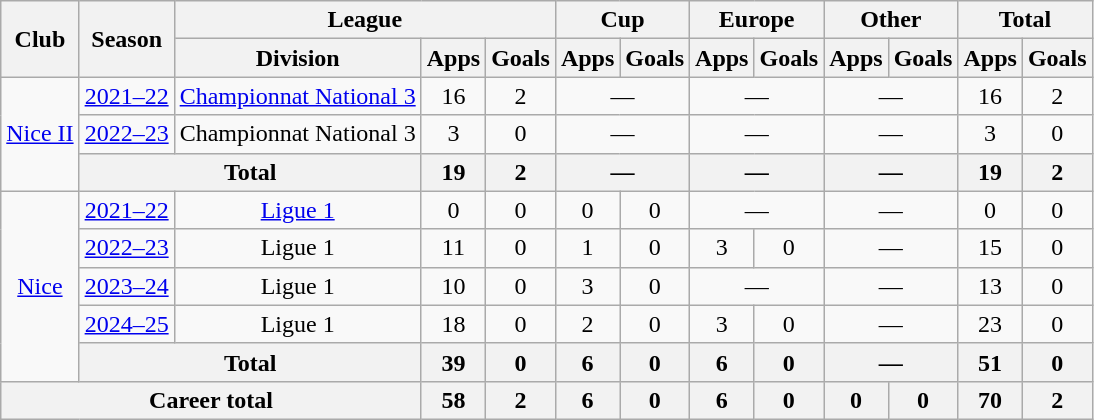<table class="wikitable" style="text-align: center;">
<tr>
<th rowspan="2">Club</th>
<th rowspan="2">Season</th>
<th colspan="3">League</th>
<th colspan="2">Cup</th>
<th colspan="2">Europe</th>
<th colspan="2">Other</th>
<th colspan="2">Total</th>
</tr>
<tr>
<th>Division</th>
<th>Apps</th>
<th>Goals</th>
<th>Apps</th>
<th>Goals</th>
<th>Apps</th>
<th>Goals</th>
<th>Apps</th>
<th>Goals</th>
<th>Apps</th>
<th>Goals</th>
</tr>
<tr>
<td rowspan="3"><a href='#'>Nice II</a></td>
<td><a href='#'>2021–22</a></td>
<td><a href='#'>Championnat National 3</a></td>
<td>16</td>
<td>2</td>
<td colspan="2">—</td>
<td colspan="2">—</td>
<td colspan="2">—</td>
<td>16</td>
<td>2</td>
</tr>
<tr>
<td><a href='#'>2022–23</a></td>
<td>Championnat National 3</td>
<td>3</td>
<td>0</td>
<td colspan="2">—</td>
<td colspan="2">—</td>
<td colspan="2">—</td>
<td>3</td>
<td>0</td>
</tr>
<tr>
<th colspan="2">Total</th>
<th>19</th>
<th>2</th>
<th colspan="2">—</th>
<th colspan="2">—</th>
<th colspan="2">—</th>
<th>19</th>
<th>2</th>
</tr>
<tr>
<td rowspan="5"><a href='#'>Nice</a></td>
<td><a href='#'>2021–22</a></td>
<td><a href='#'>Ligue 1</a></td>
<td>0</td>
<td>0</td>
<td>0</td>
<td>0</td>
<td colspan="2">—</td>
<td colspan="2">—</td>
<td>0</td>
<td>0</td>
</tr>
<tr>
<td><a href='#'>2022–23</a></td>
<td>Ligue 1</td>
<td>11</td>
<td>0</td>
<td>1</td>
<td>0</td>
<td>3</td>
<td>0</td>
<td colspan="2">—</td>
<td>15</td>
<td>0</td>
</tr>
<tr>
<td><a href='#'>2023–24</a></td>
<td>Ligue 1</td>
<td>10</td>
<td>0</td>
<td>3</td>
<td>0</td>
<td colspan="2">—</td>
<td colspan="2">—</td>
<td>13</td>
<td>0</td>
</tr>
<tr>
<td><a href='#'>2024–25</a></td>
<td>Ligue 1</td>
<td>18</td>
<td>0</td>
<td>2</td>
<td>0</td>
<td>3</td>
<td>0</td>
<td colspan="2">—</td>
<td>23</td>
<td>0</td>
</tr>
<tr>
<th colspan="2">Total</th>
<th>39</th>
<th>0</th>
<th>6</th>
<th>0</th>
<th>6</th>
<th>0</th>
<th colspan="2">—</th>
<th>51</th>
<th>0</th>
</tr>
<tr>
<th colspan="3">Career total</th>
<th>58</th>
<th>2</th>
<th>6</th>
<th>0</th>
<th>6</th>
<th>0</th>
<th>0</th>
<th>0</th>
<th>70</th>
<th>2</th>
</tr>
</table>
